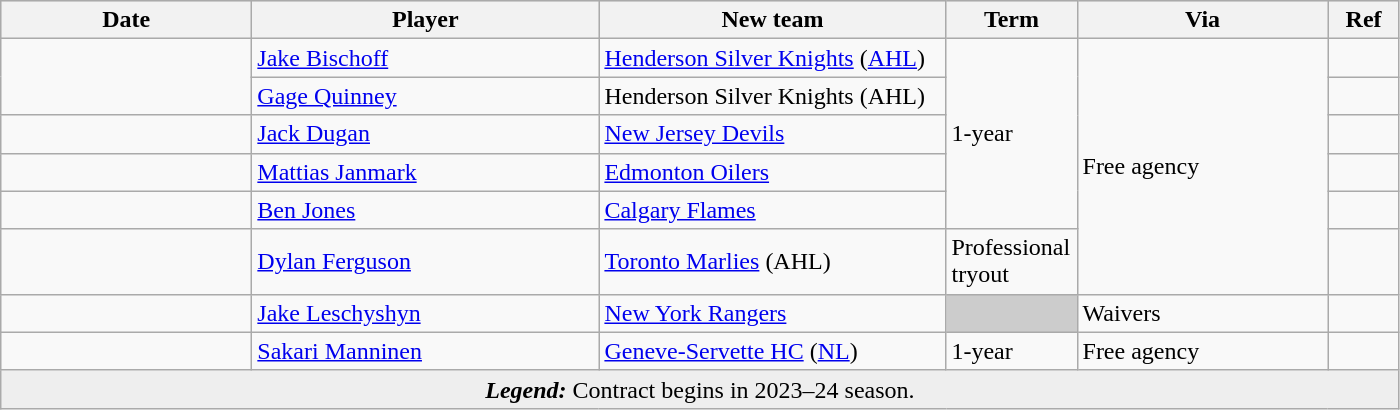<table class="wikitable">
<tr style="background:#ddd; text-align:center;">
<th style="width: 10em;">Date</th>
<th style="width: 14em;">Player</th>
<th style="width: 14em;">New team</th>
<th style="width: 5em;">Term</th>
<th style="width: 10em;">Via</th>
<th style="width: 2.5em;">Ref</th>
</tr>
<tr>
<td rowspan=2></td>
<td><a href='#'>Jake Bischoff</a></td>
<td><a href='#'>Henderson Silver Knights</a> (<a href='#'>AHL</a>)</td>
<td rowspan=5>1-year</td>
<td rowspan=6>Free agency</td>
<td></td>
</tr>
<tr>
<td><a href='#'>Gage Quinney</a></td>
<td>Henderson Silver Knights (AHL)</td>
<td></td>
</tr>
<tr>
<td></td>
<td><a href='#'>Jack Dugan</a></td>
<td><a href='#'>New Jersey Devils</a></td>
<td></td>
</tr>
<tr>
<td></td>
<td><a href='#'>Mattias Janmark</a></td>
<td><a href='#'>Edmonton Oilers</a></td>
<td></td>
</tr>
<tr>
<td></td>
<td><a href='#'>Ben Jones</a></td>
<td><a href='#'>Calgary Flames</a></td>
<td></td>
</tr>
<tr>
<td></td>
<td><a href='#'>Dylan Ferguson</a></td>
<td><a href='#'>Toronto Marlies</a> (AHL)</td>
<td>Professional tryout</td>
<td></td>
</tr>
<tr>
<td></td>
<td><a href='#'>Jake Leschyshyn</a></td>
<td><a href='#'>New York Rangers</a></td>
<td style="background:#ccc;"></td>
<td>Waivers</td>
<td></td>
</tr>
<tr>
<td></td>
<td><a href='#'>Sakari Manninen</a></td>
<td><a href='#'>Geneve-Servette HC</a> (<a href='#'>NL</a>)</td>
<td>1-year</td>
<td>Free agency</td>
<td></td>
</tr>
<tr>
<td colspan="6" style="text-align:center" bgcolor="eeeeee"><strong><em>Legend:</em></strong>  Contract begins in 2023–24 season.</td>
</tr>
</table>
